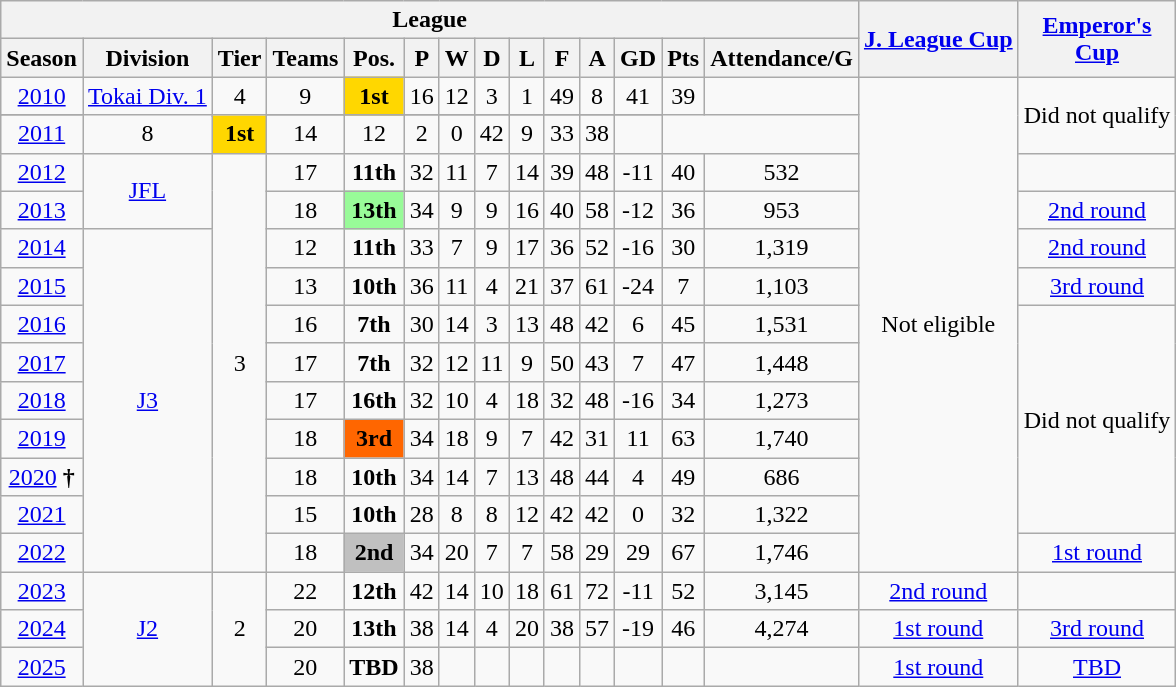<table class="wikitable" style="text-align: center;">
<tr>
<th colspan="14">League</th>
<th rowspan="2"><a href='#'>J. League Cup</a></th>
<th rowspan="2"><a href='#'>Emperor's<br>Cup</a></th>
</tr>
<tr>
<th>Season</th>
<th>Division</th>
<th>Tier</th>
<th>Teams</th>
<th>Pos.</th>
<th>P</th>
<th>W</th>
<th>D</th>
<th>L</th>
<th>F</th>
<th>A</th>
<th>GD</th>
<th>Pts</th>
<th>Attendance/G</th>
</tr>
<tr>
<td><a href='#'>2010</a></td>
<td rowspan=2><a href='#'>Tokai Div. 1</a></td>
<td rowspan=2>4</td>
<td>9</td>
<td bgcolor=gold><strong>1st</strong></td>
<td>16</td>
<td>12</td>
<td>3</td>
<td>1</td>
<td>49</td>
<td>8</td>
<td>41</td>
<td>39</td>
<td></td>
<td rowspan=14>Not eligible</td>
<td rowspan="3">Did not qualify</td>
</tr>
<tr>
</tr>
<tr>
<td><a href='#'>2011</a></td>
<td>8</td>
<td bgcolor=gold><strong>1st</strong></td>
<td>14</td>
<td>12</td>
<td>2</td>
<td>0</td>
<td>42</td>
<td>9</td>
<td>33</td>
<td>38</td>
<td></td>
</tr>
<tr>
<td><a href='#'>2012</a></td>
<td rowspan="2"><a href='#'>JFL</a></td>
<td rowspan="11">3</td>
<td>17</td>
<td><strong>11th</strong></td>
<td>32</td>
<td>11</td>
<td>7</td>
<td>14</td>
<td>39</td>
<td>48</td>
<td>-11</td>
<td>40</td>
<td>532</td>
</tr>
<tr>
<td><a href='#'>2013</a></td>
<td>18</td>
<td bgcolor=palegreen><strong>13th</strong></td>
<td>34</td>
<td>9</td>
<td>9</td>
<td>16</td>
<td>40</td>
<td>58</td>
<td>-12</td>
<td>36</td>
<td>953</td>
<td><a href='#'>2nd round</a></td>
</tr>
<tr>
<td><a href='#'>2014</a></td>
<td rowspan="9"><a href='#'>J3</a></td>
<td>12</td>
<td><strong>11th</strong></td>
<td>33</td>
<td>7</td>
<td>9</td>
<td>17</td>
<td>36</td>
<td>52</td>
<td>-16</td>
<td>30</td>
<td>1,319</td>
<td><a href='#'>2nd round</a></td>
</tr>
<tr>
<td><a href='#'>2015</a></td>
<td>13</td>
<td><strong>10th</strong></td>
<td>36</td>
<td>11</td>
<td>4</td>
<td>21</td>
<td>37</td>
<td>61</td>
<td>-24</td>
<td>7</td>
<td>1,103</td>
<td><a href='#'>3rd round</a></td>
</tr>
<tr>
<td><a href='#'>2016</a></td>
<td>16</td>
<td><strong>7th</strong></td>
<td>30</td>
<td>14</td>
<td>3</td>
<td>13</td>
<td>48</td>
<td>42</td>
<td>6</td>
<td>45</td>
<td>1,531</td>
<td rowspan="6">Did not qualify</td>
</tr>
<tr>
<td><a href='#'>2017</a></td>
<td>17</td>
<td><strong>7th</strong></td>
<td>32</td>
<td>12</td>
<td>11</td>
<td>9</td>
<td>50</td>
<td>43</td>
<td>7</td>
<td>47</td>
<td>1,448</td>
</tr>
<tr>
<td><a href='#'>2018</a></td>
<td>17</td>
<td><strong>16th</strong></td>
<td>32</td>
<td>10</td>
<td>4</td>
<td>18</td>
<td>32</td>
<td>48</td>
<td>-16</td>
<td>34</td>
<td>1,273</td>
</tr>
<tr>
<td><a href='#'>2019</a></td>
<td>18</td>
<td bgcolor=ff6600><strong>3rd</strong></td>
<td>34</td>
<td>18</td>
<td>9</td>
<td>7</td>
<td>42</td>
<td>31</td>
<td>11</td>
<td>63</td>
<td>1,740</td>
</tr>
<tr>
<td><a href='#'>2020</a> <strong>†</strong></td>
<td>18</td>
<td><strong>10th</strong></td>
<td>34</td>
<td>14</td>
<td>7</td>
<td>13</td>
<td>48</td>
<td>44</td>
<td>4</td>
<td>49</td>
<td>686</td>
</tr>
<tr>
<td><a href='#'>2021</a></td>
<td>15</td>
<td><strong>10th</strong></td>
<td>28</td>
<td>8</td>
<td>8</td>
<td>12</td>
<td>42</td>
<td>42</td>
<td>0</td>
<td>32</td>
<td>1,322</td>
</tr>
<tr>
<td><a href='#'>2022</a></td>
<td>18</td>
<td bgcolor="silver"><strong>2nd</strong></td>
<td>34</td>
<td>20</td>
<td>7</td>
<td>7</td>
<td>58</td>
<td>29</td>
<td>29</td>
<td>67</td>
<td>1,746</td>
<td><a href='#'>1st round</a></td>
</tr>
<tr>
<td><a href='#'>2023</a></td>
<td rowspan="3"><a href='#'>J2</a></td>
<td rowspan="3">2</td>
<td>22</td>
<td><strong>12th</strong></td>
<td>42</td>
<td>14</td>
<td>10</td>
<td>18</td>
<td>61</td>
<td>72</td>
<td>-11</td>
<td>52</td>
<td>3,145</td>
<td><a href='#'>2nd round</a></td>
</tr>
<tr>
<td><a href='#'>2024</a></td>
<td>20</td>
<td><strong>13th</strong></td>
<td>38</td>
<td>14</td>
<td>4</td>
<td>20</td>
<td>38</td>
<td>57</td>
<td>-19</td>
<td>46</td>
<td>4,274</td>
<td><a href='#'>1st round</a></td>
<td><a href='#'>3rd round</a></td>
</tr>
<tr>
<td><a href='#'>2025</a></td>
<td>20</td>
<td><strong>TBD</strong></td>
<td>38</td>
<td></td>
<td></td>
<td></td>
<td></td>
<td></td>
<td></td>
<td></td>
<td></td>
<td><a href='#'>1st round</a></td>
<td><a href='#'>TBD</a></td>
</tr>
</table>
